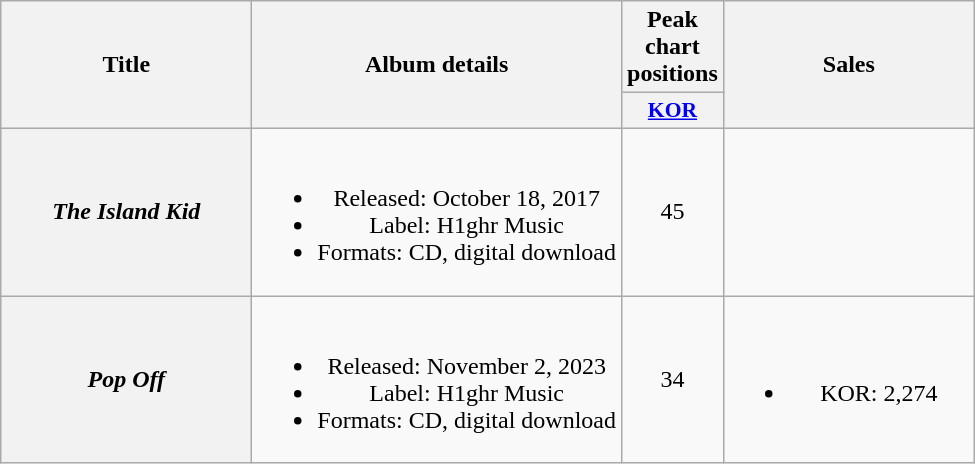<table class="wikitable plainrowheaders" style="text-align:center;">
<tr>
<th scope="col" rowspan="2" style="width:10em;">Title</th>
<th scope="col" rowspan="2">Album details</th>
<th scope="col" colspan="1">Peak chart positions</th>
<th scope="col" rowspan="2" style="width:10em;">Sales</th>
</tr>
<tr>
<th scope="col" style="width:2.2em;font-size:90%;"><a href='#'>KOR</a><br></th>
</tr>
<tr>
<th scope="row"><em>The Island Kid</em></th>
<td><br><ul><li>Released: October 18, 2017</li><li>Label: H1ghr Music</li><li>Formats: CD, digital download</li></ul></td>
<td>45</td>
<td></td>
</tr>
<tr>
<th scope="row"><em>Pop Off</em></th>
<td><br><ul><li>Released: November 2, 2023</li><li>Label: H1ghr Music</li><li>Formats: CD, digital download</li></ul></td>
<td>34</td>
<td><br><ul><li>KOR: 2,274</li></ul></td>
</tr>
</table>
